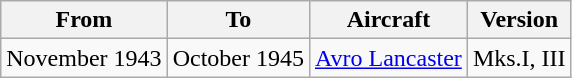<table class="wikitable">
<tr>
<th>From</th>
<th>To</th>
<th>Aircraft</th>
<th>Version</th>
</tr>
<tr>
<td>November 1943</td>
<td>October 1945</td>
<td><a href='#'>Avro Lancaster</a></td>
<td>Mks.I, III</td>
</tr>
</table>
